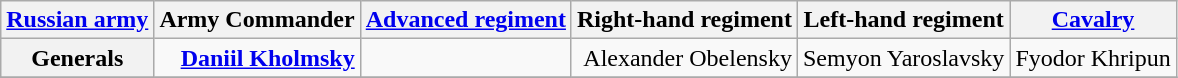<table class="wikitable">
<tr>
<th rowspan="1"><a href='#'>Russian army</a></th>
<th colspan="1">Army Commander</th>
<th colspan="1"><a href='#'>Advanced regiment</a></th>
<th colspan="1">Right-hand regiment</th>
<th colspan="1">Left-hand regiment</th>
<th colspan="1"><a href='#'>Cavalry</a></th>
</tr>
<tr>
<th>Generals</th>
<td style="text-align: right;"><strong><a href='#'>Daniil Kholmsky</a></strong></td>
<td style="text-align: right;"></td>
<td style="text-align: right;">Alexander Obelensky</td>
<td style="text-align: right;">Semyon Yaroslavsky</td>
<td style="text-align: right;">Fyodor Khripun</td>
</tr>
<tr>
</tr>
</table>
